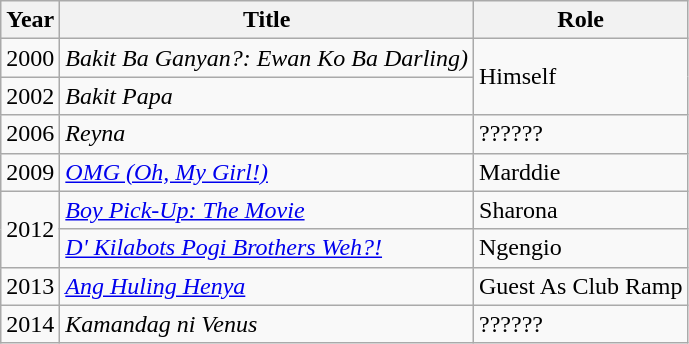<table class="wikitable sortable">
<tr>
<th>Year</th>
<th>Title</th>
<th>Role</th>
</tr>
<tr>
<td>2000</td>
<td><em>Bakit Ba Ganyan?: Ewan Ko Ba Darling)</em></td>
<td rowspan="2">Himself</td>
</tr>
<tr>
<td>2002</td>
<td><em>Bakit Papa</em></td>
</tr>
<tr>
<td>2006</td>
<td><em>Reyna</em></td>
<td>??????</td>
</tr>
<tr>
<td>2009</td>
<td><em><a href='#'>OMG (Oh, My Girl!)</a></em></td>
<td>Marddie</td>
</tr>
<tr>
<td rowspan="2">2012</td>
<td><em><a href='#'>Boy Pick-Up: The Movie</a></em></td>
<td>Sharona</td>
</tr>
<tr>
<td><em><a href='#'>D' Kilabots Pogi Brothers Weh?!</a></em></td>
<td>Ngengio</td>
</tr>
<tr>
<td>2013</td>
<td><em><a href='#'>Ang Huling Henya</a></em></td>
<td>Guest As Club Ramp</td>
</tr>
<tr>
<td>2014</td>
<td><em>Kamandag ni Venus</em></td>
<td>??????</td>
</tr>
</table>
